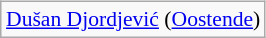<table width=100%>
<tr>
<td valign=top width=33%></td>
<td valign=top width=33% align=center><br><table class="wikitable" style="font-size:90%;" align=center>
<tr>
<td> <a href='#'>Dušan Djordjević</a> (<a href='#'>Oostende</a>)</td>
</tr>
</table>
</td>
<td valign=top width=33% align=center></td>
</tr>
</table>
